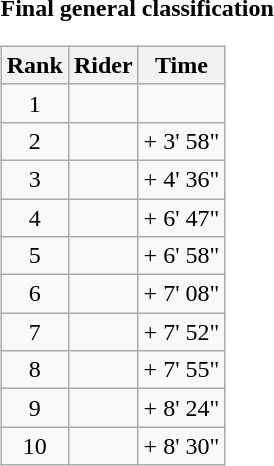<table>
<tr>
<td><strong>Final general classification</strong><br><table class="wikitable">
<tr>
<th scope="col">Rank</th>
<th scope="col">Rider</th>
<th scope="col">Time</th>
</tr>
<tr>
<td style="text-align:center;">1</td>
<td></td>
<td style="text-align:right;"></td>
</tr>
<tr>
<td style="text-align:center;">2</td>
<td></td>
<td style="text-align:right;">+ 3' 58"</td>
</tr>
<tr>
<td style="text-align:center;">3</td>
<td></td>
<td style="text-align:right;">+ 4' 36"</td>
</tr>
<tr>
<td style="text-align:center;">4</td>
<td></td>
<td style="text-align:right;">+ 6' 47"</td>
</tr>
<tr>
<td style="text-align:center;">5</td>
<td></td>
<td style="text-align:right;">+ 6' 58"</td>
</tr>
<tr>
<td style="text-align:center;">6</td>
<td></td>
<td style="text-align:right;">+ 7' 08"</td>
</tr>
<tr>
<td style="text-align:center;">7</td>
<td></td>
<td style="text-align:right;">+ 7' 52"</td>
</tr>
<tr>
<td style="text-align:center;">8</td>
<td></td>
<td style="text-align:right;">+ 7' 55"</td>
</tr>
<tr>
<td style="text-align:center;">9</td>
<td></td>
<td style="text-align:right;">+ 8' 24"</td>
</tr>
<tr>
<td style="text-align:center;">10</td>
<td></td>
<td style="text-align:right;">+ 8' 30"</td>
</tr>
</table>
</td>
</tr>
</table>
